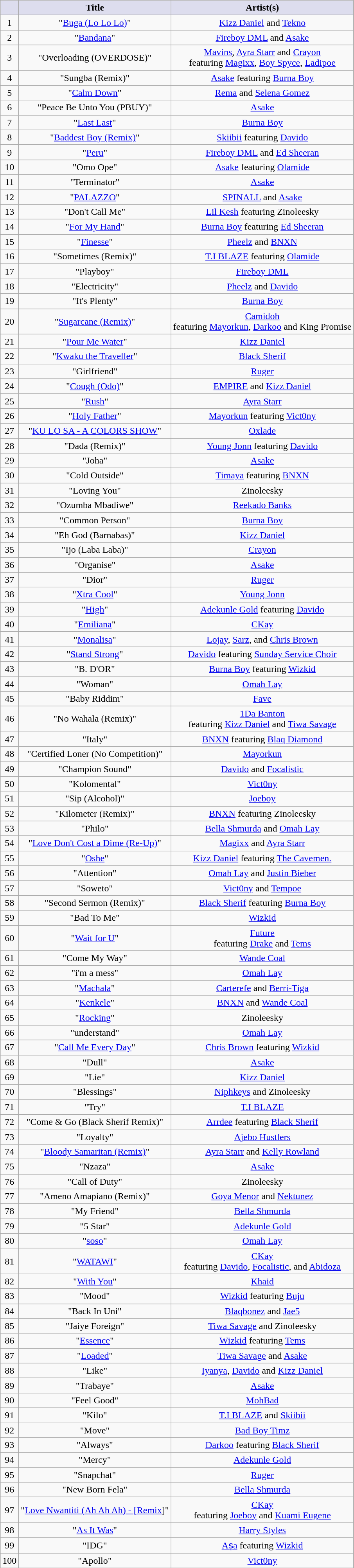<table class="wikitable sortable" style="text-align: center">
<tr>
<th scope="col" style="background:#dde;"></th>
<th scope="col" style="background:#dde;">Title</th>
<th scope="col" style="background:#dde;">Artist(s)</th>
</tr>
<tr>
<td scope="row">1</td>
<td>"<a href='#'>Buga (Lo Lo Lo)</a>"</td>
<td><a href='#'>Kizz Daniel</a> and <a href='#'>Tekno</a></td>
</tr>
<tr>
<td scope="row">2</td>
<td>"<a href='#'>Bandana</a>"</td>
<td><a href='#'>Fireboy DML</a> and <a href='#'>Asake</a></td>
</tr>
<tr>
<td scope="row">3</td>
<td>"Overloading (OVERDOSE)"</td>
<td><a href='#'>Mavins</a>, <a href='#'>Ayra Starr</a> and <a href='#'>Crayon</a><br>featuring <a href='#'>Magixx</a>, <a href='#'>Boy Spyce</a>, <a href='#'>Ladipoe</a></td>
</tr>
<tr>
<td scope="row">4</td>
<td>"Sungba (Remix)"</td>
<td><a href='#'>Asake</a> featuring <a href='#'>Burna Boy</a></td>
</tr>
<tr>
<td scope="row">5</td>
<td>"<a href='#'>Calm Down</a>"</td>
<td><a href='#'>Rema</a> and <a href='#'>Selena Gomez</a></td>
</tr>
<tr>
<td scope="row">6</td>
<td>"Peace Be Unto You (PBUY)"</td>
<td><a href='#'>Asake</a></td>
</tr>
<tr>
<td scope="row">7</td>
<td>"<a href='#'>Last Last</a>"</td>
<td><a href='#'>Burna Boy</a></td>
</tr>
<tr>
<td scope="row">8</td>
<td>"<a href='#'>Baddest Boy (Remix)</a>"</td>
<td><a href='#'>Skiibii</a> featuring <a href='#'>Davido</a></td>
</tr>
<tr>
<td scope="row">9</td>
<td>"<a href='#'>Peru</a>"</td>
<td><a href='#'>Fireboy DML</a> and <a href='#'>Ed Sheeran</a></td>
</tr>
<tr>
<td scope="row">10</td>
<td>"Omo Ope"</td>
<td><a href='#'>Asake</a> featuring <a href='#'>Olamide</a></td>
</tr>
<tr>
<td scope="row">11</td>
<td>"Terminator"</td>
<td><a href='#'>Asake</a></td>
</tr>
<tr>
<td scope="row">12</td>
<td>"<a href='#'>PALAZZO</a>"</td>
<td><a href='#'>SPINALL</a> and <a href='#'>Asake</a></td>
</tr>
<tr>
<td scope="row">13</td>
<td>"Don't Call Me"</td>
<td><a href='#'>Lil Kesh</a> featuring Zinoleesky</td>
</tr>
<tr>
<td scope="row">14</td>
<td>"<a href='#'>For My Hand</a>"</td>
<td><a href='#'>Burna Boy</a> featuring <a href='#'>Ed Sheeran</a></td>
</tr>
<tr>
<td scope="row">15</td>
<td>"<a href='#'>Finesse</a>"</td>
<td><a href='#'>Pheelz</a> and <a href='#'>BNXN</a></td>
</tr>
<tr>
<td scope="row">16</td>
<td>"Sometimes (Remix)"</td>
<td><a href='#'>T.I BLAZE</a> featuring <a href='#'>Olamide</a></td>
</tr>
<tr>
<td scope="row">17</td>
<td>"Playboy"</td>
<td><a href='#'>Fireboy DML</a></td>
</tr>
<tr>
<td scope="row">18</td>
<td>"Electricity"</td>
<td><a href='#'>Pheelz</a> and <a href='#'>Davido</a></td>
</tr>
<tr>
<td scope="row">19</td>
<td>"It's Plenty"</td>
<td><a href='#'>Burna Boy</a></td>
</tr>
<tr>
<td scope="row">20</td>
<td>"<a href='#'>Sugarcane (Remix)</a>"</td>
<td><a href='#'>Camidoh</a><br>featuring <a href='#'>Mayorkun</a>, <a href='#'>Darkoo</a> and King Promise</td>
</tr>
<tr>
<td scope="row">21</td>
<td>"<a href='#'>Pour Me Water</a>"</td>
<td><a href='#'>Kizz Daniel</a></td>
</tr>
<tr>
<td scope="row">22</td>
<td>"<a href='#'>Kwaku the Traveller</a>"</td>
<td><a href='#'>Black Sherif</a></td>
</tr>
<tr>
<td scope="row">23</td>
<td>"Girlfriend"</td>
<td><a href='#'>Ruger</a></td>
</tr>
<tr>
<td scope="row">24</td>
<td>"<a href='#'>Cough (Odo)</a>"</td>
<td><a href='#'>EMPIRE</a> and <a href='#'>Kizz Daniel</a></td>
</tr>
<tr>
<td scope="row">25</td>
<td>"<a href='#'>Rush</a>"</td>
<td><a href='#'>Ayra Starr</a></td>
</tr>
<tr>
<td scope="row">26</td>
<td>"<a href='#'>Holy Father</a>"</td>
<td><a href='#'>Mayorkun</a> featuring <a href='#'>Vict0ny</a></td>
</tr>
<tr>
<td scope="row">27</td>
<td>"<a href='#'>KU LO SA - A COLORS SHOW</a>"</td>
<td><a href='#'>Oxlade</a></td>
</tr>
<tr>
<td scope="row">28</td>
<td>"Dada (Remix)"</td>
<td><a href='#'>Young Jonn</a> featuring <a href='#'>Davido</a></td>
</tr>
<tr>
<td scope="row">29</td>
<td>"Joha"</td>
<td><a href='#'>Asake</a></td>
</tr>
<tr>
<td scope="row">30</td>
<td>"Cold Outside"</td>
<td><a href='#'>Timaya</a> featuring <a href='#'>BNXN</a></td>
</tr>
<tr>
<td scope="row">31</td>
<td>"Loving You"</td>
<td>Zinoleesky</td>
</tr>
<tr>
<td scope="row">32</td>
<td>"Ozumba Mbadiwe"</td>
<td><a href='#'>Reekado Banks</a></td>
</tr>
<tr>
<td scope="row">33</td>
<td>"Common Person"</td>
<td><a href='#'>Burna Boy</a></td>
</tr>
<tr>
<td scope="row">34</td>
<td>"Eh God (Barnabas)"</td>
<td><a href='#'>Kizz Daniel</a></td>
</tr>
<tr>
<td scope="row">35</td>
<td>"Ijo (Laba Laba)"</td>
<td><a href='#'>Crayon</a></td>
</tr>
<tr>
<td scope="row">36</td>
<td>"Organise"</td>
<td><a href='#'>Asake</a></td>
</tr>
<tr>
<td scope="row">37</td>
<td>"Dior"</td>
<td><a href='#'>Ruger</a></td>
</tr>
<tr>
<td scope="row">38</td>
<td>"<a href='#'>Xtra Cool</a>"</td>
<td><a href='#'>Young Jonn</a></td>
</tr>
<tr>
<td scope="row">39</td>
<td>"<a href='#'>High</a>"</td>
<td><a href='#'>Adekunle Gold</a> featuring <a href='#'>Davido</a></td>
</tr>
<tr>
<td scope="row">40</td>
<td>"<a href='#'>Emiliana</a>"</td>
<td><a href='#'>CKay</a></td>
</tr>
<tr>
<td scope="row">41</td>
<td>"<a href='#'>Monalisa</a>"</td>
<td><a href='#'>Lojay</a>, <a href='#'>Sarz</a>, and <a href='#'>Chris Brown</a></td>
</tr>
<tr>
<td scope="row">42</td>
<td>"<a href='#'>Stand Strong</a>"</td>
<td><a href='#'>Davido</a> featuring <a href='#'>Sunday Service Choir</a></td>
</tr>
<tr>
<td scope="row">43</td>
<td>"B. D'OR"</td>
<td><a href='#'>Burna Boy</a> featuring <a href='#'>Wizkid</a></td>
</tr>
<tr>
<td scope="row">44</td>
<td>"Woman"</td>
<td><a href='#'>Omah Lay</a></td>
</tr>
<tr>
<td scope="row">45</td>
<td>"Baby Riddim"</td>
<td><a href='#'>Fave</a></td>
</tr>
<tr>
<td scope="row">46</td>
<td>"No Wahala (Remix)"</td>
<td><a href='#'>1Da Banton</a><br>featuring <a href='#'>Kizz Daniel</a> and <a href='#'>Tiwa Savage</a></td>
</tr>
<tr>
<td scope="row">47</td>
<td>"Italy"</td>
<td><a href='#'>BNXN</a> featuring <a href='#'>Blaq Diamond</a></td>
</tr>
<tr>
<td scope="row">48</td>
<td>"Certified Loner (No Competition)"</td>
<td><a href='#'>Mayorkun</a></td>
</tr>
<tr>
<td scope="row">49</td>
<td>"Champion Sound"</td>
<td><a href='#'>Davido</a> and <a href='#'>Focalistic</a></td>
</tr>
<tr>
<td scope="row">50</td>
<td>"Kolomental"</td>
<td><a href='#'>Vict0ny</a></td>
</tr>
<tr>
<td scope="row">51</td>
<td>"Sip (Alcohol)"</td>
<td><a href='#'>Joeboy</a></td>
</tr>
<tr>
<td scope="row">52</td>
<td>"Kilometer (Remix)"</td>
<td><a href='#'>BNXN</a> featuring Zinoleesky</td>
</tr>
<tr>
<td scope="row">53</td>
<td>"Philo"</td>
<td><a href='#'>Bella Shmurda</a> and <a href='#'>Omah Lay</a></td>
</tr>
<tr>
<td scope="row">54</td>
<td>"<a href='#'>Love Don't Cost a Dime (Re-Up)</a>"</td>
<td><a href='#'>Magixx</a> and <a href='#'>Ayra Starr</a></td>
</tr>
<tr>
<td scope="row">55</td>
<td>"<a href='#'>Oshe</a>"</td>
<td><a href='#'>Kizz Daniel</a> featuring <a href='#'>The Cavemen.</a></td>
</tr>
<tr>
<td scope="row">56</td>
<td>"Attention"</td>
<td><a href='#'>Omah Lay</a> and <a href='#'>Justin Bieber</a></td>
</tr>
<tr>
<td scope="row">57</td>
<td>"Soweto"</td>
<td><a href='#'>Vict0ny</a> and <a href='#'>Tempoe</a></td>
</tr>
<tr>
<td scope="row">58</td>
<td>"Second Sermon (Remix)"</td>
<td><a href='#'>Black Sherif</a> featuring <a href='#'>Burna Boy</a></td>
</tr>
<tr>
<td scope="row">59</td>
<td>"Bad To Me"</td>
<td><a href='#'>Wizkid</a></td>
</tr>
<tr>
<td scope="row">60</td>
<td>"<a href='#'>Wait for U</a>"</td>
<td><a href='#'>Future</a><br>featuring <a href='#'>Drake</a> and <a href='#'>Tems</a></td>
</tr>
<tr>
<td scope="row">61</td>
<td>"Come My Way"</td>
<td><a href='#'>Wande Coal</a></td>
</tr>
<tr>
<td scope="row">62</td>
<td>"i'm a mess"</td>
<td><a href='#'>Omah Lay</a></td>
</tr>
<tr>
<td scope="row">63</td>
<td>"<a href='#'>Machala</a>"</td>
<td><a href='#'>Carterefe</a> and <a href='#'>Berri-Tiga</a></td>
</tr>
<tr>
<td scope="row">64</td>
<td>"<a href='#'>Kenkele</a>"</td>
<td><a href='#'>BNXN</a> and <a href='#'>Wande Coal</a></td>
</tr>
<tr>
<td scope="row">65</td>
<td>"<a href='#'>Rocking</a>"</td>
<td>Zinoleesky</td>
</tr>
<tr>
<td scope="row">66</td>
<td>"understand"</td>
<td><a href='#'>Omah Lay</a></td>
</tr>
<tr>
<td scope="row">67</td>
<td>"<a href='#'>Call Me Every Day</a>"</td>
<td><a href='#'>Chris Brown</a> featuring <a href='#'>Wizkid</a></td>
</tr>
<tr>
<td scope="row">68</td>
<td>"Dull"</td>
<td><a href='#'>Asake</a></td>
</tr>
<tr>
<td scope="row">69</td>
<td>"Lie"</td>
<td><a href='#'>Kizz Daniel</a></td>
</tr>
<tr>
<td scope="row">70</td>
<td>"Blessings"</td>
<td><a href='#'>Niphkeys</a> and Zinoleesky</td>
</tr>
<tr>
<td scope="row">71</td>
<td>"Try"</td>
<td><a href='#'>T.I BLAZE</a></td>
</tr>
<tr>
<td scope="row">72</td>
<td>"Come & Go (Black Sherif Remix)"</td>
<td><a href='#'>Arrdee</a> featuring <a href='#'>Black Sherif</a></td>
</tr>
<tr>
<td scope="row">73</td>
<td>"Loyalty"</td>
<td><a href='#'>Ajebo Hustlers</a></td>
</tr>
<tr>
<td scope="row">74</td>
<td>"<a href='#'>Bloody Samaritan (Remix)</a>"</td>
<td><a href='#'>Ayra Starr</a> and <a href='#'>Kelly Rowland</a></td>
</tr>
<tr>
<td scope="row">75</td>
<td>"Nzaza"</td>
<td><a href='#'>Asake</a></td>
</tr>
<tr>
<td scope="row">76</td>
<td>"Call of Duty"</td>
<td>Zinoleesky</td>
</tr>
<tr>
<td scope="row">77</td>
<td>"Ameno Amapiano (Remix)"</td>
<td><a href='#'>Goya Menor</a> and <a href='#'>Nektunez</a></td>
</tr>
<tr>
<td scope="row">78</td>
<td>"My Friend"</td>
<td><a href='#'>Bella Shmurda</a></td>
</tr>
<tr>
<td scope="row">79</td>
<td>"5 Star"</td>
<td><a href='#'>Adekunle Gold</a></td>
</tr>
<tr>
<td scope="row">80</td>
<td>"<a href='#'>soso</a>"</td>
<td><a href='#'>Omah Lay</a></td>
</tr>
<tr>
<td scope="row">81</td>
<td>"<a href='#'>WATAWI</a>"</td>
<td><a href='#'>CKay</a><br>featuring <a href='#'>Davido</a>, <a href='#'>Focalistic</a>, and <a href='#'>Abidoza</a></td>
</tr>
<tr>
<td scope="row">82</td>
<td>"<a href='#'>With You</a>"</td>
<td><a href='#'>Khaid</a></td>
</tr>
<tr>
<td scope="row">83</td>
<td>"Mood"</td>
<td><a href='#'>Wizkid</a> featuring <a href='#'>Buju</a></td>
</tr>
<tr>
<td scope="row">84</td>
<td>"Back In Uni"</td>
<td><a href='#'>Blaqbonez</a> and <a href='#'>Jae5</a></td>
</tr>
<tr>
<td scope="row">85</td>
<td>"Jaiye Foreign"</td>
<td><a href='#'>Tiwa Savage</a> and Zinoleesky</td>
</tr>
<tr>
<td scope="row">86</td>
<td>"<a href='#'>Essence</a>"</td>
<td><a href='#'>Wizkid</a> featuring <a href='#'>Tems</a></td>
</tr>
<tr>
<td scope="row">87</td>
<td>"<a href='#'>Loaded</a>"</td>
<td><a href='#'>Tiwa Savage</a> and <a href='#'>Asake</a></td>
</tr>
<tr>
<td scope="row">88</td>
<td>"Like"</td>
<td><a href='#'>Iyanya</a>, <a href='#'>Davido</a> and <a href='#'>Kizz Daniel</a></td>
</tr>
<tr>
<td scope="row">89</td>
<td>"Trabaye"</td>
<td><a href='#'>Asake</a></td>
</tr>
<tr>
<td scope="row">90</td>
<td>"Feel Good"</td>
<td><a href='#'>MohBad</a></td>
</tr>
<tr>
<td scope="row">91</td>
<td>"Kilo"</td>
<td><a href='#'>T.I BLAZE</a> and <a href='#'>Skiibii</a></td>
</tr>
<tr>
<td scope="row">92</td>
<td>"Move"</td>
<td><a href='#'>Bad Boy Timz</a></td>
</tr>
<tr>
<td scope="row">93</td>
<td>"Always"</td>
<td><a href='#'>Darkoo</a> featuring <a href='#'>Black Sherif</a></td>
</tr>
<tr>
<td scope="row">94</td>
<td>"Mercy"</td>
<td><a href='#'>Adekunle Gold</a></td>
</tr>
<tr>
<td scope="row">95</td>
<td>"Snapchat"</td>
<td><a href='#'>Ruger</a></td>
</tr>
<tr>
<td scope="row">96</td>
<td>"New Born Fela"</td>
<td><a href='#'>Bella Shmurda</a></td>
</tr>
<tr>
<td scope="row">97</td>
<td>"<a href='#'>Love Nwantiti (Ah Ah Ah) - [Remix</a>]"</td>
<td><a href='#'>CKay</a><br>featuring <a href='#'>Joeboy</a> and <a href='#'>Kuami Eugene</a></td>
</tr>
<tr>
<td scope="row">98</td>
<td>"<a href='#'>As It Was</a>"</td>
<td><a href='#'>Harry Styles</a></td>
</tr>
<tr>
<td scope="row">99</td>
<td>"IDG"</td>
<td><a href='#'>Aṣa</a> featuring <a href='#'>Wizkid</a></td>
</tr>
<tr>
<td scope="row">100</td>
<td>"Apollo"</td>
<td><a href='#'>Vict0ny</a></td>
</tr>
</table>
